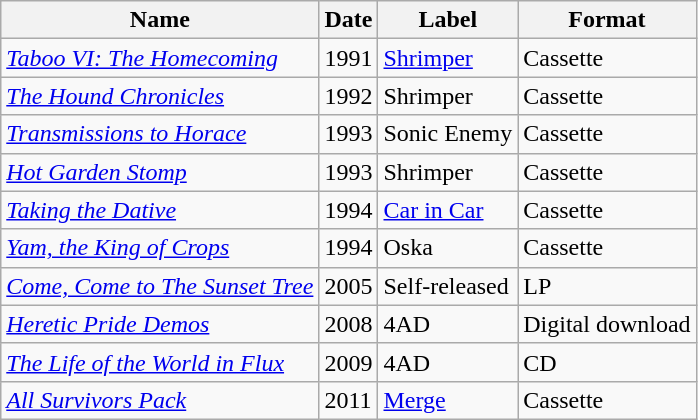<table class="wikitable">
<tr>
<th>Name</th>
<th>Date</th>
<th>Label</th>
<th>Format</th>
</tr>
<tr>
<td><em><a href='#'>Taboo VI: The Homecoming</a></em></td>
<td>1991</td>
<td><a href='#'>Shrimper</a></td>
<td>Cassette</td>
</tr>
<tr>
<td><em><a href='#'>The Hound Chronicles</a></em></td>
<td>1992</td>
<td>Shrimper</td>
<td>Cassette</td>
</tr>
<tr>
<td><em><a href='#'>Transmissions to Horace</a></em></td>
<td>1993</td>
<td>Sonic Enemy</td>
<td>Cassette</td>
</tr>
<tr>
<td><em><a href='#'>Hot Garden Stomp</a></em></td>
<td>1993</td>
<td>Shrimper</td>
<td>Cassette</td>
</tr>
<tr>
<td><em><a href='#'>Taking the Dative</a></em></td>
<td>1994</td>
<td><a href='#'>Car in Car</a></td>
<td>Cassette</td>
</tr>
<tr>
<td><em><a href='#'>Yam, the King of Crops</a></em></td>
<td>1994</td>
<td>Oska</td>
<td>Cassette</td>
</tr>
<tr>
<td><em><a href='#'>Come, Come to The Sunset Tree</a></em></td>
<td>2005</td>
<td>Self-released</td>
<td>LP</td>
</tr>
<tr>
<td><em><a href='#'>Heretic Pride Demos</a></em></td>
<td>2008</td>
<td>4AD</td>
<td>Digital download</td>
</tr>
<tr>
<td><em><a href='#'>The Life of the World in Flux</a></em></td>
<td>2009</td>
<td>4AD</td>
<td>CD</td>
</tr>
<tr>
<td><em><a href='#'>All Survivors Pack</a></em></td>
<td>2011</td>
<td><a href='#'>Merge</a></td>
<td>Cassette</td>
</tr>
</table>
